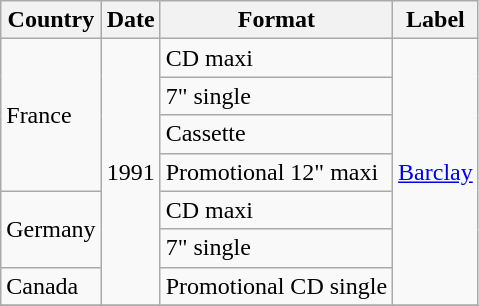<table class=wikitable>
<tr>
<th>Country</th>
<th>Date</th>
<th>Format</th>
<th>Label</th>
</tr>
<tr>
<td rowspan="4">France</td>
<td rowspan="7">1991</td>
<td>CD maxi</td>
<td rowspan="7"><a href='#'>Barclay</a></td>
</tr>
<tr>
<td>7" single</td>
</tr>
<tr>
<td>Cassette</td>
</tr>
<tr>
<td>Promotional 12" maxi</td>
</tr>
<tr>
<td rowspan="2">Germany</td>
<td>CD maxi</td>
</tr>
<tr>
<td>7" single</td>
</tr>
<tr>
<td>Canada</td>
<td>Promotional CD single</td>
</tr>
<tr>
</tr>
</table>
